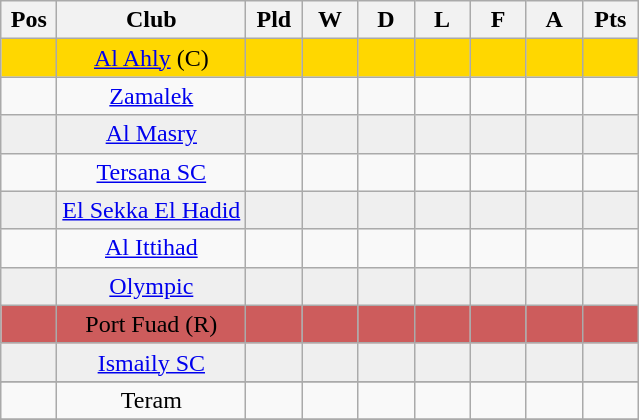<table class="wikitable sortable" bgcolor="#f7f8ff">
<tr>
<th width=30>Pos</th>
<th>Club</th>
<th width=30>Pld</th>
<th width=30>W</th>
<th width=30>D</th>
<th width=30>L</th>
<th width=30>F</th>
<th width=30>A</th>
<th width=30>Pts</th>
</tr>
<tr bgcolor="gold" align="center">
<td></td>
<td><a href='#'>Al Ahly</a> (C)</td>
<td></td>
<td></td>
<td></td>
<td></td>
<td></td>
<td></td>
<td></td>
</tr>
<tr align="center">
<td></td>
<td><a href='#'>Zamalek</a></td>
<td></td>
<td></td>
<td></td>
<td></td>
<td></td>
<td></td>
<td></td>
</tr>
<tr bgcolor="#EFEFEF" align="center">
<td></td>
<td><a href='#'>Al Masry</a></td>
<td></td>
<td></td>
<td></td>
<td></td>
<td></td>
<td></td>
<td></td>
</tr>
<tr align="center">
<td></td>
<td><a href='#'>Tersana SC</a></td>
<td></td>
<td></td>
<td></td>
<td></td>
<td></td>
<td></td>
<td></td>
</tr>
<tr bgcolor="#EFEFEF" align="center">
<td></td>
<td><a href='#'>El Sekka El Hadid</a></td>
<td></td>
<td></td>
<td></td>
<td></td>
<td></td>
<td></td>
<td></td>
</tr>
<tr align="center">
<td></td>
<td><a href='#'>Al Ittihad</a></td>
<td></td>
<td></td>
<td></td>
<td></td>
<td></td>
<td></td>
<td></td>
</tr>
<tr bgcolor="#EFEFEF" align="center">
<td></td>
<td><a href='#'>Olympic</a></td>
<td></td>
<td></td>
<td></td>
<td></td>
<td></td>
<td></td>
<td></td>
</tr>
<tr bgcolor="#cd5c5c" align="center">
<td></td>
<td>Port Fuad  (R)</td>
<td></td>
<td></td>
<td></td>
<td></td>
<td></td>
<td></td>
<td></td>
</tr>
<tr bgcolor="#EFEFEF" align="center">
<td></td>
<td><a href='#'>Ismaily SC</a></td>
<td></td>
<td></td>
<td></td>
<td></td>
<td></td>
<td></td>
<td></td>
</tr>
<tr bgcolor="#EFEFEF" align="center">
</tr>
<tr align="center">
<td></td>
<td>Teram</td>
<td></td>
<td></td>
<td></td>
<td></td>
<td></td>
<td></td>
<td></td>
</tr>
<tr>
</tr>
</table>
